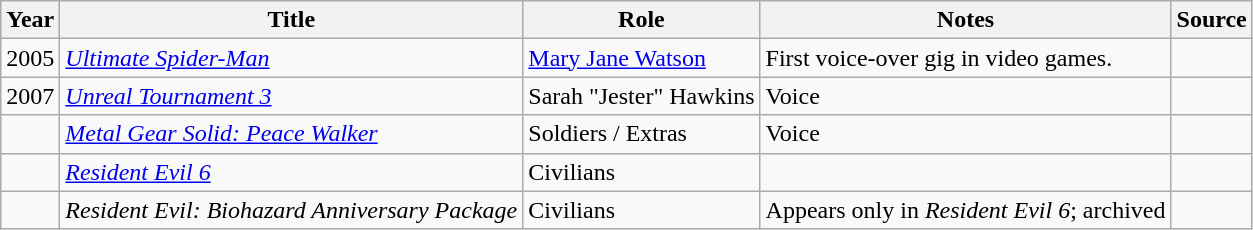<table class="wikitable sortable plainrowheaders">
<tr>
<th>Year</th>
<th>Title</th>
<th>Role</th>
<th class="unsortable">Notes</th>
<th class="unsortable">Source</th>
</tr>
<tr>
<td>2005</td>
<td><em><a href='#'>Ultimate Spider-Man</a></em></td>
<td><a href='#'>Mary Jane Watson</a></td>
<td>First voice-over gig in video games.</td>
<td></td>
</tr>
<tr>
<td>2007</td>
<td><em><a href='#'>Unreal Tournament 3</a></em></td>
<td>Sarah "Jester" Hawkins</td>
<td>Voice</td>
<td></td>
</tr>
<tr>
<td></td>
<td><em><a href='#'>Metal Gear Solid: Peace Walker</a></em></td>
<td>Soldiers / Extras</td>
<td>Voice</td>
<td></td>
</tr>
<tr>
<td></td>
<td><em><a href='#'>Resident Evil 6</a></em></td>
<td>Civilians</td>
<td></td>
<td></td>
</tr>
<tr>
<td></td>
<td><em>Resident Evil: Biohazard Anniversary Package</em></td>
<td>Civilians</td>
<td>Appears only in <em>Resident Evil 6</em>; archived</td>
<td> </td>
</tr>
</table>
